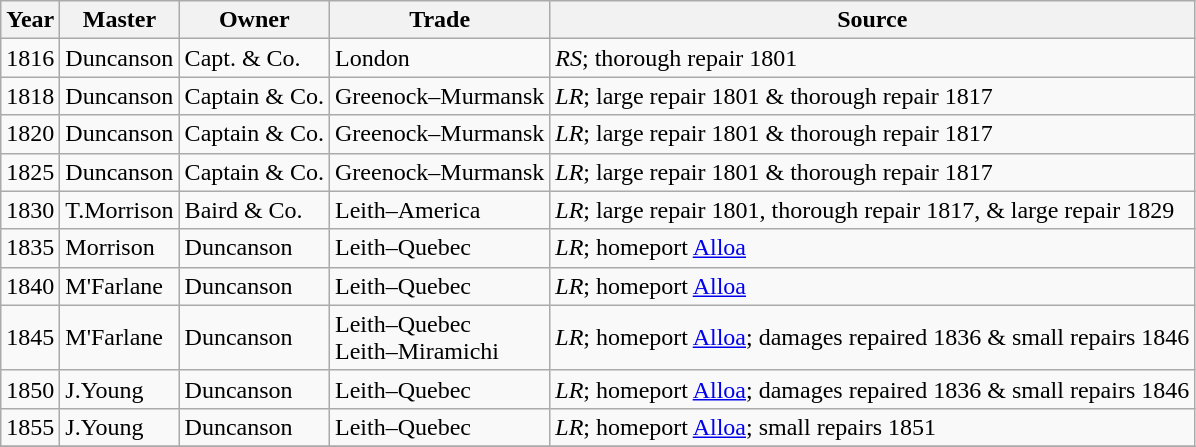<table class="sortable wikitable">
<tr>
<th>Year</th>
<th>Master</th>
<th>Owner</th>
<th>Trade</th>
<th>Source</th>
</tr>
<tr>
<td>1816</td>
<td>Duncanson</td>
<td>Capt. & Co.</td>
<td>London</td>
<td><em>RS</em>; thorough repair 1801</td>
</tr>
<tr>
<td>1818</td>
<td>Duncanson</td>
<td>Captain & Co.</td>
<td>Greenock–Murmansk</td>
<td><em>LR</em>; large repair 1801 & thorough repair 1817</td>
</tr>
<tr>
<td>1820</td>
<td>Duncanson</td>
<td>Captain & Co.</td>
<td>Greenock–Murmansk</td>
<td><em>LR</em>; large repair 1801 & thorough repair 1817</td>
</tr>
<tr>
<td>1825</td>
<td>Duncanson</td>
<td>Captain & Co.</td>
<td>Greenock–Murmansk</td>
<td><em>LR</em>; large repair 1801 & thorough repair 1817</td>
</tr>
<tr>
<td>1830</td>
<td>T.Morrison</td>
<td>Baird & Co.</td>
<td>Leith–America</td>
<td><em>LR</em>; large repair 1801, thorough repair 1817, & large repair 1829</td>
</tr>
<tr>
<td>1835</td>
<td>Morrison</td>
<td>Duncanson</td>
<td>Leith–Quebec</td>
<td><em>LR</em>; homeport <a href='#'>Alloa</a></td>
</tr>
<tr>
<td>1840</td>
<td>M'Farlane</td>
<td>Duncanson</td>
<td>Leith–Quebec</td>
<td><em>LR</em>; homeport <a href='#'>Alloa</a></td>
</tr>
<tr>
<td>1845</td>
<td>M'Farlane</td>
<td>Duncanson</td>
<td>Leith–Quebec<br>Leith–Miramichi</td>
<td><em>LR</em>; homeport <a href='#'>Alloa</a>; damages repaired 1836 & small repairs 1846</td>
</tr>
<tr>
<td>1850</td>
<td>J.Young</td>
<td>Duncanson</td>
<td>Leith–Quebec</td>
<td><em>LR</em>; homeport <a href='#'>Alloa</a>; damages repaired 1836 & small repairs 1846</td>
</tr>
<tr>
<td>1855</td>
<td>J.Young</td>
<td>Duncanson</td>
<td>Leith–Quebec</td>
<td><em>LR</em>; homeport <a href='#'>Alloa</a>; small repairs 1851</td>
</tr>
<tr>
</tr>
</table>
